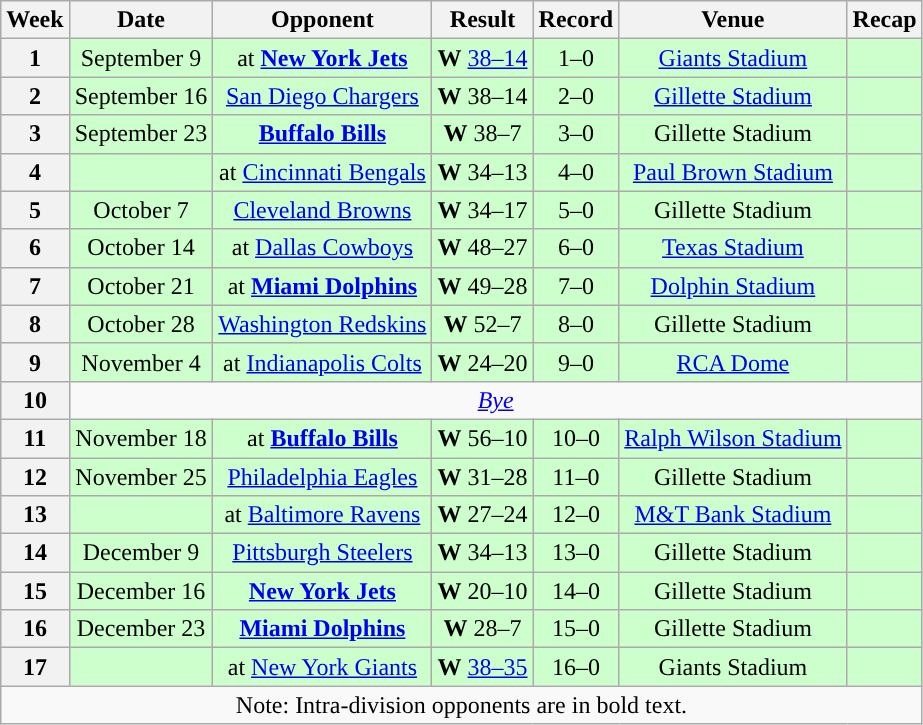<table class="wikitable" style="text-align:center">
<tr>
<th>Week</th>
<th>Date</th>
<th>Opponent</th>
<th>Result</th>
<th>Record</th>
<th>Venue</th>
<th>Recap</th>
</tr>
<tr style="background:#cfc;">
<th>1</th>
<td>September 9</td>
<td>at <strong><a href='#'>New York Jets</a></strong></td>
<td><strong>W</strong> <a href='#'>38–14</a></td>
<td>1–0</td>
<td><a href='#'>Giants Stadium</a></td>
<td></td>
</tr>
<tr style="background:#cfc;">
<th>2</th>
<td>September 16</td>
<td><a href='#'>San Diego Chargers</a></td>
<td><strong>W</strong> 38–14</td>
<td>2–0</td>
<td><a href='#'>Gillette Stadium</a></td>
<td></td>
</tr>
<tr style="background:#cfc;">
<th>3</th>
<td>September 23</td>
<td><strong><a href='#'>Buffalo Bills</a></strong></td>
<td><strong>W</strong> 38–7</td>
<td>3–0</td>
<td>Gillette Stadium</td>
<td></td>
</tr>
<tr style="background:#cfc;">
<th>4</th>
<td></td>
<td>at <a href='#'>Cincinnati Bengals</a></td>
<td><strong>W</strong> 34–13</td>
<td>4–0</td>
<td><a href='#'>Paul Brown Stadium</a></td>
<td></td>
</tr>
<tr style="background:#cfc;">
<th>5</th>
<td>October 7</td>
<td><a href='#'>Cleveland Browns</a></td>
<td><strong>W</strong> 34–17</td>
<td>5–0</td>
<td>Gillette Stadium</td>
<td></td>
</tr>
<tr style="background:#cfc;">
<th>6</th>
<td>October 14</td>
<td>at <a href='#'>Dallas Cowboys</a></td>
<td><strong>W</strong> 48–27</td>
<td>6–0</td>
<td><a href='#'>Texas Stadium</a></td>
<td></td>
</tr>
<tr style="background:#cfc;">
<th>7</th>
<td>October 21</td>
<td>at <strong><a href='#'>Miami Dolphins</a></strong></td>
<td><strong>W</strong> 49–28</td>
<td>7–0</td>
<td><a href='#'>Dolphin Stadium</a></td>
<td></td>
</tr>
<tr style="background:#cfc;">
<th>8</th>
<td>October 28</td>
<td><a href='#'>Washington Redskins</a></td>
<td><strong>W</strong> 52–7</td>
<td>8–0</td>
<td>Gillette Stadium</td>
<td></td>
</tr>
<tr style="background:#cfc;">
<th>9</th>
<td>November 4</td>
<td>at <a href='#'>Indianapolis Colts</a></td>
<td><strong>W</strong> 24–20</td>
<td>9–0</td>
<td><a href='#'>RCA Dome</a></td>
<td></td>
</tr>
<tr style="text-align:center;">
<th>10</th>
<td colspan="6" style="text-align:center;"><em><a href='#'>Bye</a></em></td>
</tr>
<tr style="background:#cfc;">
<th>11</th>
<td>November 18</td>
<td>at <strong><a href='#'>Buffalo Bills</a></strong></td>
<td><strong>W</strong> 56–10</td>
<td>10–0</td>
<td><a href='#'>Ralph Wilson Stadium</a></td>
<td></td>
</tr>
<tr style="background:#cfc;">
<th>12</th>
<td>November 25</td>
<td><a href='#'>Philadelphia Eagles</a></td>
<td><strong>W</strong> 31–28</td>
<td>11–0</td>
<td>Gillette Stadium</td>
<td></td>
</tr>
<tr style="background:#cfc;">
<th>13</th>
<td></td>
<td>at <a href='#'>Baltimore Ravens</a></td>
<td><strong>W</strong> 27–24</td>
<td>12–0</td>
<td><a href='#'>M&T Bank Stadium</a></td>
<td></td>
</tr>
<tr style="background:#cfc;">
<th>14</th>
<td>December 9</td>
<td><a href='#'>Pittsburgh Steelers</a></td>
<td><strong>W</strong> 34–13</td>
<td>13–0</td>
<td>Gillette Stadium</td>
<td></td>
</tr>
<tr style="background:#cfc;">
<th>15</th>
<td>December 16</td>
<td><strong><a href='#'>New York Jets</a></strong></td>
<td><strong>W</strong> 20–10</td>
<td>14–0</td>
<td>Gillette Stadium</td>
<td></td>
</tr>
<tr style="background:#cfc;">
<th>16</th>
<td>December 23</td>
<td><strong><a href='#'>Miami Dolphins</a></strong></td>
<td><strong>W</strong> 28–7</td>
<td>15–0</td>
<td>Gillette Stadium</td>
<td></td>
</tr>
<tr style="background:#cfc;">
<th>17</th>
<td></td>
<td>at <a href='#'>New York Giants</a></td>
<td><strong>W</strong> <a href='#'>38–35</a></td>
<td>16–0</td>
<td>Giants Stadium</td>
<td></td>
</tr>
<tr>
<td colspan="7">Note: Intra-division opponents are in bold text.</td>
</tr>
</table>
